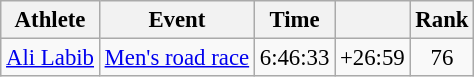<table class=wikitable style=font-size:95%;text-align:center>
<tr>
<th>Athlete</th>
<th>Event</th>
<th>Time</th>
<th></th>
<th>Rank</th>
</tr>
<tr align=center>
<td align=left><a href='#'>Ali Labib</a></td>
<td align=left><a href='#'>Men's road race</a></td>
<td>6:46:33</td>
<td>+26:59</td>
<td>76</td>
</tr>
</table>
